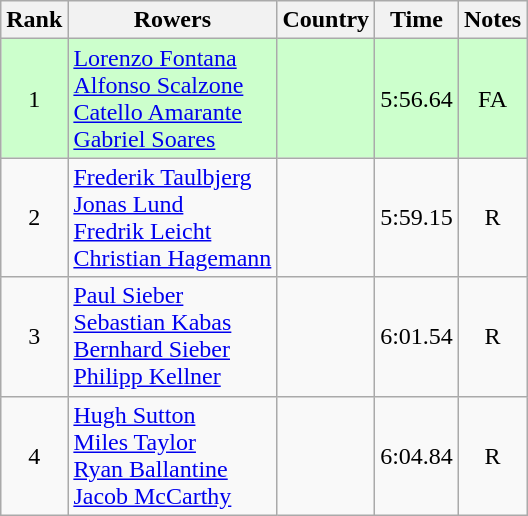<table class="wikitable" style="text-align:center">
<tr>
<th>Rank</th>
<th>Rowers</th>
<th>Country</th>
<th>Time</th>
<th>Notes</th>
</tr>
<tr bgcolor=ccffcc>
<td>1</td>
<td align="left"><a href='#'>Lorenzo Fontana</a><br><a href='#'>Alfonso Scalzone</a><br><a href='#'>Catello Amarante</a><br><a href='#'>Gabriel Soares</a></td>
<td align="left"></td>
<td>5:56.64</td>
<td>FA</td>
</tr>
<tr>
<td>2</td>
<td align="left"><a href='#'>Frederik Taulbjerg</a><br><a href='#'>Jonas Lund</a><br><a href='#'>Fredrik Leicht</a><br><a href='#'>Christian Hagemann</a></td>
<td align="left"></td>
<td>5:59.15</td>
<td>R</td>
</tr>
<tr>
<td>3</td>
<td align="left"><a href='#'>Paul Sieber</a><br><a href='#'>Sebastian Kabas</a><br><a href='#'>Bernhard Sieber</a><br><a href='#'>Philipp Kellner</a></td>
<td align="left"></td>
<td>6:01.54</td>
<td>R</td>
</tr>
<tr>
<td>4</td>
<td align="left"><a href='#'>Hugh Sutton</a><br><a href='#'>Miles Taylor</a><br><a href='#'>Ryan Ballantine</a><br><a href='#'>Jacob McCarthy</a></td>
<td align="left"></td>
<td>6:04.84</td>
<td>R</td>
</tr>
</table>
